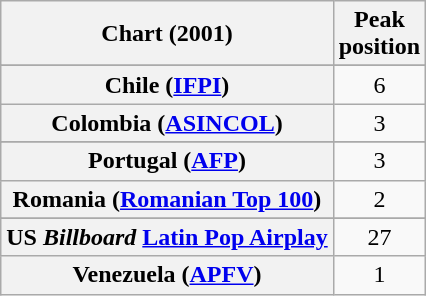<table class="wikitable sortable plainrowheaders" style="text-align:center">
<tr>
<th scope="col">Chart (2001)</th>
<th scope="col">Peak<br>position</th>
</tr>
<tr>
</tr>
<tr>
</tr>
<tr>
</tr>
<tr>
<th scope="row">Chile (<a href='#'>IFPI</a>)</th>
<td style="text-align:center;">6</td>
</tr>
<tr>
<th scope="row">Colombia (<a href='#'>ASINCOL</a>)</th>
<td style="text-align:center;">3</td>
</tr>
<tr>
</tr>
<tr>
</tr>
<tr>
</tr>
<tr>
</tr>
<tr>
<th scope="row">Portugal (<a href='#'>AFP</a>)</th>
<td>3</td>
</tr>
<tr>
<th scope="row">Romania (<a href='#'>Romanian Top 100</a>)</th>
<td>2</td>
</tr>
<tr>
</tr>
<tr>
</tr>
<tr>
</tr>
<tr>
<th scope="row">US <em>Billboard</em> <a href='#'>Latin Pop Airplay</a></th>
<td>27</td>
</tr>
<tr>
<th scope="row">Venezuela (<a href='#'>APFV</a>)</th>
<td style="text-align:center;">1</td>
</tr>
</table>
